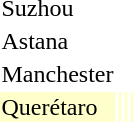<table>
<tr>
<td rowspan=2>Suzhou</td>
<td rowspan=2></td>
<td rowspan=2></td>
<td></td>
</tr>
<tr>
<td></td>
</tr>
<tr>
<td rowspan=2>Astana</td>
<td rowspan=2></td>
<td rowspan=2></td>
<td></td>
</tr>
<tr>
<td></td>
</tr>
<tr>
<td rowspan=2>Manchester</td>
<td rowspan=2></td>
<td rowspan=2></td>
<td></td>
</tr>
<tr>
<td></td>
</tr>
<tr bgcolor=ffffcc>
<td>Querétaro</td>
<td></td>
<td></td>
<td></td>
</tr>
</table>
